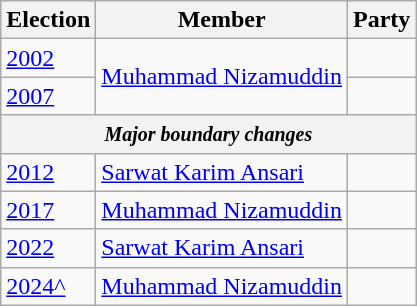<table class="wikitable sortable">
<tr>
<th>Election</th>
<th>Member</th>
<th colspan="2">Party</th>
</tr>
<tr>
<td><a href='#'>2002</a></td>
<td rowspan=2><a href='#'>Muhammad Nizamuddin</a></td>
<td></td>
</tr>
<tr>
<td><a href='#'>2007</a></td>
</tr>
<tr>
<th colspan=4 align=center><small><em>Major boundary changes</em></small></th>
</tr>
<tr>
<td><a href='#'>2012</a></td>
<td><a href='#'>Sarwat Karim Ansari</a></td>
<td></td>
</tr>
<tr>
<td><a href='#'>2017</a></td>
<td><a href='#'>Muhammad Nizamuddin</a></td>
<td></td>
</tr>
<tr>
<td><a href='#'>2022</a></td>
<td><a href='#'>Sarwat Karim Ansari</a></td>
<td></td>
</tr>
<tr>
<td><a href='#'>2024^</a></td>
<td><a href='#'>Muhammad Nizamuddin</a></td>
<td></td>
</tr>
</table>
